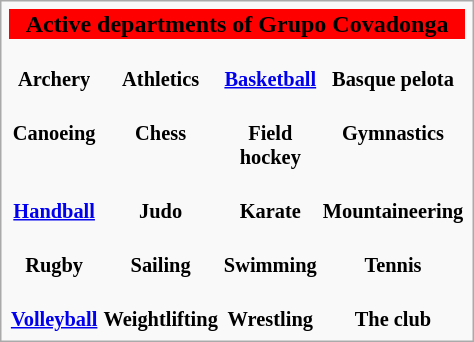<table class="infobox" style="width: 250px;">
<tr bgcolor="red" style="text-align: center">
<th colspan="4" align=center><span>Active departments of Grupo Covadonga</span></th>
</tr>
<tr style="font-size: 85%; text-align: center">
<td><br><strong>Archery</strong></td>
<td><br><strong>Athletics</strong></td>
<td><br><strong><a href='#'>Basketball</a></strong></td>
<td><br><strong>Basque pelota</strong></td>
</tr>
<tr style="font-size: 85%; text-align: center">
<td><br><strong>Canoeing</strong></td>
<td><br><strong>Chess</strong></td>
<td><br><strong>Field hockey</strong></td>
<td><br><strong>Gymnastics</strong></td>
</tr>
<tr style="font-size: 85%; text-align: center">
<td><br><strong><a href='#'>Handball</a></strong></td>
<td><br><strong>Judo</strong></td>
<td><br><strong>Karate</strong></td>
<td><br><strong>Mountaineering</strong></td>
</tr>
<tr style="font-size: 85%; text-align: center">
<td><br><strong>Rugby</strong></td>
<td><br><strong>Sailing</strong></td>
<td><br><strong>Swimming</strong></td>
<td><br><strong>Tennis</strong></td>
</tr>
<tr style="font-size: 85%; text-align: center">
<td><br><strong><a href='#'>Volleyball</a></strong></td>
<td><br><strong>Weightlifting</strong></td>
<td><br><strong>Wrestling</strong></td>
<td><br><strong>The club</strong></td>
</tr>
</table>
